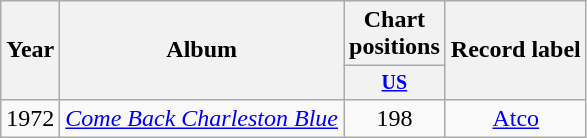<table class="wikitable" style="text-align:center">
<tr>
<th rowspan="2">Year</th>
<th rowspan="2">Album</th>
<th colspan="1">Chart positions</th>
<th rowspan="2">Record label</th>
</tr>
<tr style="font-size:smaller">
<th style="width:40px;"><a href='#'>US</a><br></th>
</tr>
<tr>
<td>1972</td>
<td style="text-align:left;"><em><a href='#'>Come Back Charleston Blue</a></em></td>
<td>198</td>
<td><a href='#'>Atco</a></td>
</tr>
</table>
